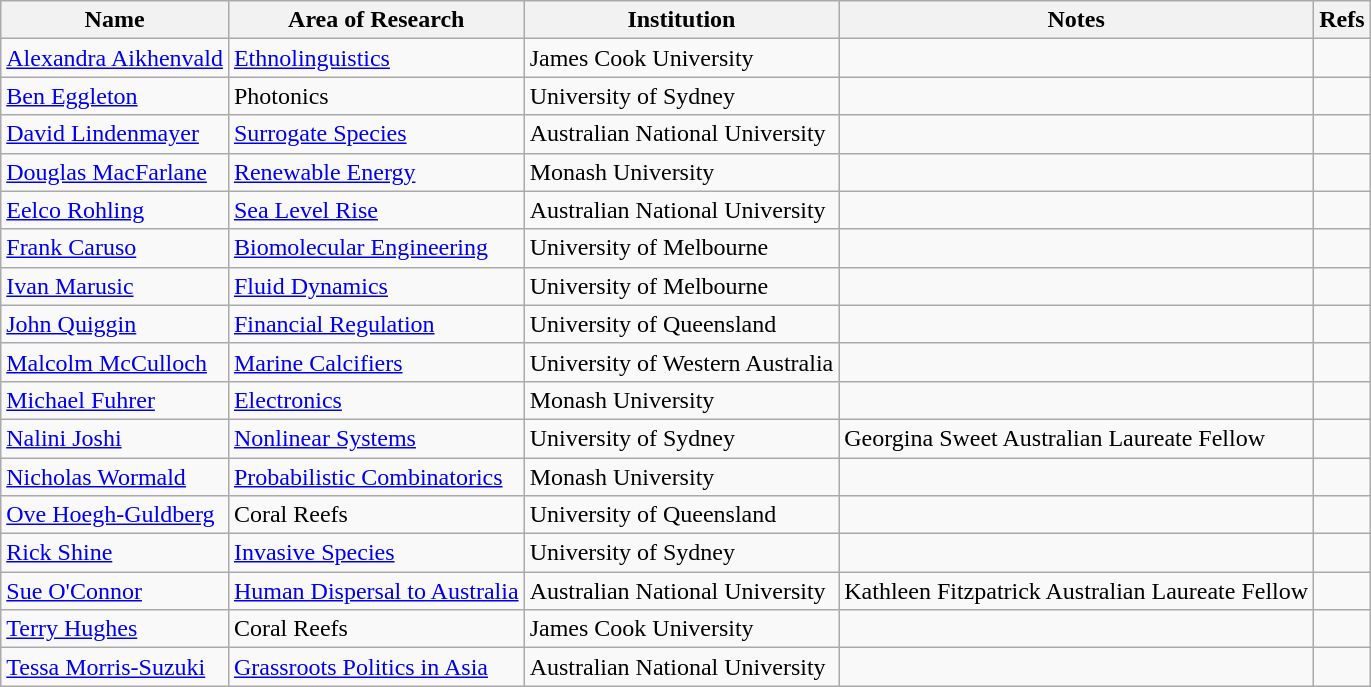<table class="wikitable">
<tr>
<th>Name</th>
<th>Area of Research</th>
<th>Institution</th>
<th>Notes</th>
<th>Refs</th>
</tr>
<tr>
<td><a href='#'>Alexandra Aikhenvald</a></td>
<td><a href='#'>Ethnolinguistics</a></td>
<td>James Cook University</td>
<td></td>
<td></td>
</tr>
<tr>
<td><a href='#'>Ben Eggleton</a></td>
<td>Photonics</td>
<td>University of Sydney</td>
<td></td>
<td></td>
</tr>
<tr>
<td><a href='#'>David Lindenmayer</a></td>
<td><a href='#'>Surrogate Species</a></td>
<td>Australian National University</td>
<td></td>
<td></td>
</tr>
<tr>
<td><a href='#'>Douglas MacFarlane</a></td>
<td><a href='#'>Renewable Energy</a></td>
<td>Monash University</td>
<td></td>
<td></td>
</tr>
<tr>
<td><a href='#'>Eelco Rohling</a></td>
<td><a href='#'>Sea Level Rise</a></td>
<td>Australian National University</td>
<td></td>
<td></td>
</tr>
<tr>
<td><a href='#'>Frank Caruso</a></td>
<td><a href='#'>Biomolecular Engineering</a></td>
<td>University of Melbourne</td>
<td></td>
<td></td>
</tr>
<tr>
<td><a href='#'>Ivan Marusic</a></td>
<td><a href='#'>Fluid Dynamics</a></td>
<td>University of Melbourne</td>
<td></td>
<td></td>
</tr>
<tr>
<td><a href='#'>John Quiggin</a></td>
<td><a href='#'>Financial Regulation</a></td>
<td>University of Queensland</td>
<td></td>
<td></td>
</tr>
<tr>
<td><a href='#'>Malcolm McCulloch</a></td>
<td><a href='#'>Marine Calcifiers</a></td>
<td>University of Western Australia</td>
<td></td>
<td></td>
</tr>
<tr>
<td><a href='#'>Michael Fuhrer</a></td>
<td><a href='#'>Electronics</a></td>
<td>Monash University</td>
<td></td>
<td></td>
</tr>
<tr>
<td><a href='#'>Nalini Joshi</a></td>
<td><a href='#'>Nonlinear Systems</a></td>
<td>University of Sydney</td>
<td>Georgina Sweet Australian Laureate Fellow</td>
<td></td>
</tr>
<tr>
<td><a href='#'>Nicholas Wormald</a></td>
<td><a href='#'>Probabilistic Combinatorics</a></td>
<td>Monash University</td>
<td></td>
<td></td>
</tr>
<tr>
<td><a href='#'>Ove Hoegh-Guldberg</a></td>
<td>Coral Reefs</td>
<td>University of Queensland</td>
<td></td>
<td></td>
</tr>
<tr>
<td><a href='#'>Rick Shine</a></td>
<td><a href='#'>Invasive Species</a></td>
<td>University of Sydney</td>
<td></td>
<td></td>
</tr>
<tr>
<td><a href='#'>Sue O'Connor</a></td>
<td><a href='#'>Human Dispersal to Australia</a></td>
<td>Australian National University</td>
<td>Kathleen Fitzpatrick Australian Laureate Fellow</td>
<td></td>
</tr>
<tr>
<td><a href='#'>Terry Hughes</a></td>
<td>Coral Reefs</td>
<td>James Cook University</td>
<td></td>
<td></td>
</tr>
<tr>
<td><a href='#'>Tessa Morris-Suzuki</a></td>
<td><a href='#'>Grassroots Politics in Asia</a></td>
<td>Australian National University</td>
<td></td>
<td></td>
</tr>
</table>
